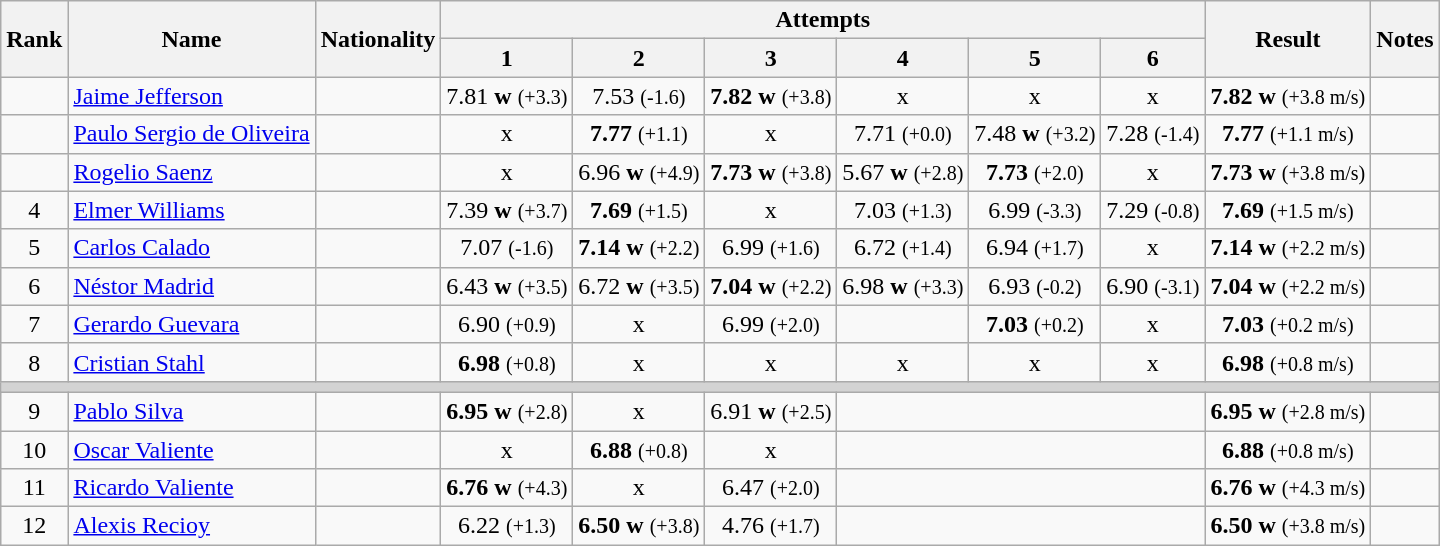<table class="wikitable sortable" style="text-align:center">
<tr>
<th rowspan=2>Rank</th>
<th rowspan=2>Name</th>
<th rowspan=2>Nationality</th>
<th colspan=6>Attempts</th>
<th rowspan=2>Result</th>
<th rowspan=2>Notes</th>
</tr>
<tr>
<th>1</th>
<th>2</th>
<th>3</th>
<th>4</th>
<th>5</th>
<th>6</th>
</tr>
<tr>
<td align=center></td>
<td align=left><a href='#'>Jaime Jefferson</a></td>
<td align=left></td>
<td>7.81 <strong>w</strong> <small>(+3.3)</small></td>
<td>7.53 <small>(-1.6)</small></td>
<td><strong>7.82</strong> <strong>w</strong> <small>(+3.8)</small></td>
<td>x</td>
<td>x</td>
<td>x</td>
<td><strong>7.82</strong> <strong>w</strong> <small>(+3.8 m/s)</small></td>
<td></td>
</tr>
<tr>
<td align=center></td>
<td align=left><a href='#'>Paulo Sergio de Oliveira</a></td>
<td align=left></td>
<td>x</td>
<td><strong>7.77</strong> <small>(+1.1)</small></td>
<td>x</td>
<td>7.71 <small>(+0.0)</small></td>
<td>7.48 <strong>w</strong> <small>(+3.2)</small></td>
<td>7.28 <small>(-1.4)</small></td>
<td><strong>7.77</strong> <small>(+1.1 m/s)</small></td>
<td></td>
</tr>
<tr>
<td align=center></td>
<td align=left><a href='#'>Rogelio Saenz</a></td>
<td align=left></td>
<td>x</td>
<td>6.96 <strong>w</strong> <small>(+4.9)</small></td>
<td><strong>7.73</strong> <strong>w</strong> <small>(+3.8)</small></td>
<td>5.67 <strong>w</strong> <small>(+2.8)</small></td>
<td><strong>7.73</strong> <small>(+2.0)</small></td>
<td>x</td>
<td><strong>7.73</strong> <strong>w</strong> <small>(+3.8 m/s)</small></td>
<td></td>
</tr>
<tr>
<td align=center>4</td>
<td align=left><a href='#'>Elmer Williams</a></td>
<td align=left></td>
<td>7.39 <strong>w</strong> <small>(+3.7)</small></td>
<td><strong>7.69</strong> <small>(+1.5)</small></td>
<td>x</td>
<td>7.03 <small>(+1.3)</small></td>
<td>6.99 <small>(-3.3)</small></td>
<td>7.29 <small>(-0.8)</small></td>
<td><strong>7.69</strong> <small>(+1.5 m/s)</small></td>
<td></td>
</tr>
<tr>
<td align=center>5</td>
<td align=left><a href='#'>Carlos Calado</a></td>
<td align=left></td>
<td>7.07 <small>(-1.6)</small></td>
<td><strong>7.14</strong> <strong>w</strong> <small>(+2.2)</small></td>
<td>6.99 <small>(+1.6)</small></td>
<td>6.72 <small>(+1.4)</small></td>
<td>6.94 <small>(+1.7)</small></td>
<td>x</td>
<td><strong>7.14</strong> <strong>w</strong> <small>(+2.2 m/s)</small></td>
<td></td>
</tr>
<tr>
<td align=center>6</td>
<td align=left><a href='#'>Néstor Madrid</a></td>
<td align=left></td>
<td>6.43 <strong>w</strong> <small>(+3.5)</small></td>
<td>6.72 <strong>w</strong> <small>(+3.5)</small></td>
<td><strong>7.04</strong> <strong>w</strong> <small>(+2.2)</small></td>
<td>6.98 <strong>w</strong> <small>(+3.3)</small></td>
<td>6.93 <small>(-0.2)</small></td>
<td>6.90 <small>(-3.1)</small></td>
<td><strong>7.04</strong> <strong>w</strong> <small>(+2.2 m/s)</small></td>
<td></td>
</tr>
<tr>
<td align=center>7</td>
<td align=left><a href='#'>Gerardo Guevara</a></td>
<td align=left></td>
<td>6.90 <small>(+0.9)</small></td>
<td>x</td>
<td>6.99 <small>(+2.0)</small></td>
<td></td>
<td><strong>7.03</strong> <small>(+0.2)</small></td>
<td>x</td>
<td><strong>7.03</strong> <small>(+0.2 m/s)</small></td>
<td></td>
</tr>
<tr>
<td align=center>8</td>
<td align=left><a href='#'>Cristian Stahl</a></td>
<td align=left></td>
<td><strong>6.98</strong> <small>(+0.8)</small></td>
<td>x</td>
<td>x</td>
<td>x</td>
<td>x</td>
<td>x</td>
<td><strong>6.98</strong> <small>(+0.8 m/s)</small></td>
<td></td>
</tr>
<tr>
<td colspan=11 bgcolor=lightgray></td>
</tr>
<tr>
<td align=center>9</td>
<td align=left><a href='#'>Pablo Silva</a></td>
<td align=left></td>
<td><strong>6.95</strong> <strong>w</strong> <small>(+2.8)</small></td>
<td>x</td>
<td>6.91 <strong>w</strong> <small>(+2.5)</small></td>
<td colspan=3></td>
<td><strong>6.95</strong> <strong>w</strong> <small>(+2.8 m/s)</small></td>
<td></td>
</tr>
<tr>
<td align=center>10</td>
<td align=left><a href='#'>Oscar Valiente</a></td>
<td align=left></td>
<td>x</td>
<td><strong>6.88</strong> <small>(+0.8)</small></td>
<td>x</td>
<td colspan=3></td>
<td><strong>6.88</strong> <small>(+0.8 m/s)</small></td>
<td></td>
</tr>
<tr>
<td align=center>11</td>
<td align=left><a href='#'>Ricardo Valiente</a></td>
<td align=left></td>
<td><strong>6.76</strong> <strong>w</strong> <small>(+4.3)</small></td>
<td>x</td>
<td>6.47 <small>(+2.0)</small></td>
<td colspan=3></td>
<td><strong>6.76</strong> <strong>w</strong> <small>(+4.3 m/s)</small></td>
<td></td>
</tr>
<tr>
<td align=center>12</td>
<td align=left><a href='#'>Alexis Recioy</a></td>
<td align=left></td>
<td>6.22 <small>(+1.3)</small></td>
<td><strong>6.50</strong> <strong>w</strong> <small>(+3.8)</small></td>
<td>4.76 <small>(+1.7)</small></td>
<td colspan=3></td>
<td><strong>6.50</strong> <strong>w</strong> <small>(+3.8 m/s)</small></td>
<td></td>
</tr>
</table>
